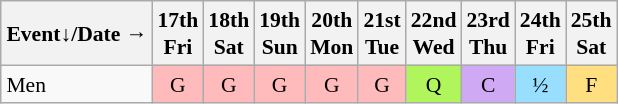<table class="wikitable" style="margin:0.5em auto; font-size:90%; line-height:1.25em; text-align:center;">
<tr>
<th>Event↓/Date →</th>
<th>17th<br>Fri</th>
<th>18th<br>Sat</th>
<th>19th<br>Sun</th>
<th>20th<br>Mon</th>
<th>21st<br>Tue</th>
<th>22nd<br>Wed</th>
<th>23rd<br>Thu</th>
<th>24th<br>Fri</th>
<th>25th<br>Sat</th>
</tr>
<tr>
<td style="text-align:left;">Men</td>
<td bgcolor="#FFBBBB">G</td>
<td bgcolor="#FFBBBB">G</td>
<td bgcolor="#FFBBBB">G</td>
<td bgcolor="#FFBBBB">G</td>
<td bgcolor="#FFBBBB">G</td>
<td bgcolor="#AFF55B">Q</td>
<td bgcolor="#D0A9F5">C</td>
<td bgcolor="#97DEFF">½</td>
<td bgcolor="#FFDF80">F</td>
</tr>
</table>
